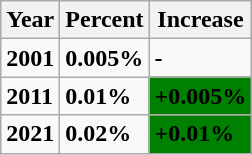<table class="wikitable">
<tr>
<th><strong>Year</strong></th>
<th><strong>Percent</strong></th>
<th><strong>Increase</strong></th>
</tr>
<tr>
<td><strong>2001</strong></td>
<td><strong>0.005%</strong></td>
<td style="background:"><strong>-</strong></td>
</tr>
<tr>
<td><strong>2011</strong></td>
<td><strong>0.01%</strong></td>
<td style="background: green"><strong>+0.005%</strong></td>
</tr>
<tr>
<td><strong>2021</strong></td>
<td><strong>0.02%</strong></td>
<td style="background: green"><strong>+0.01%</strong></td>
</tr>
</table>
